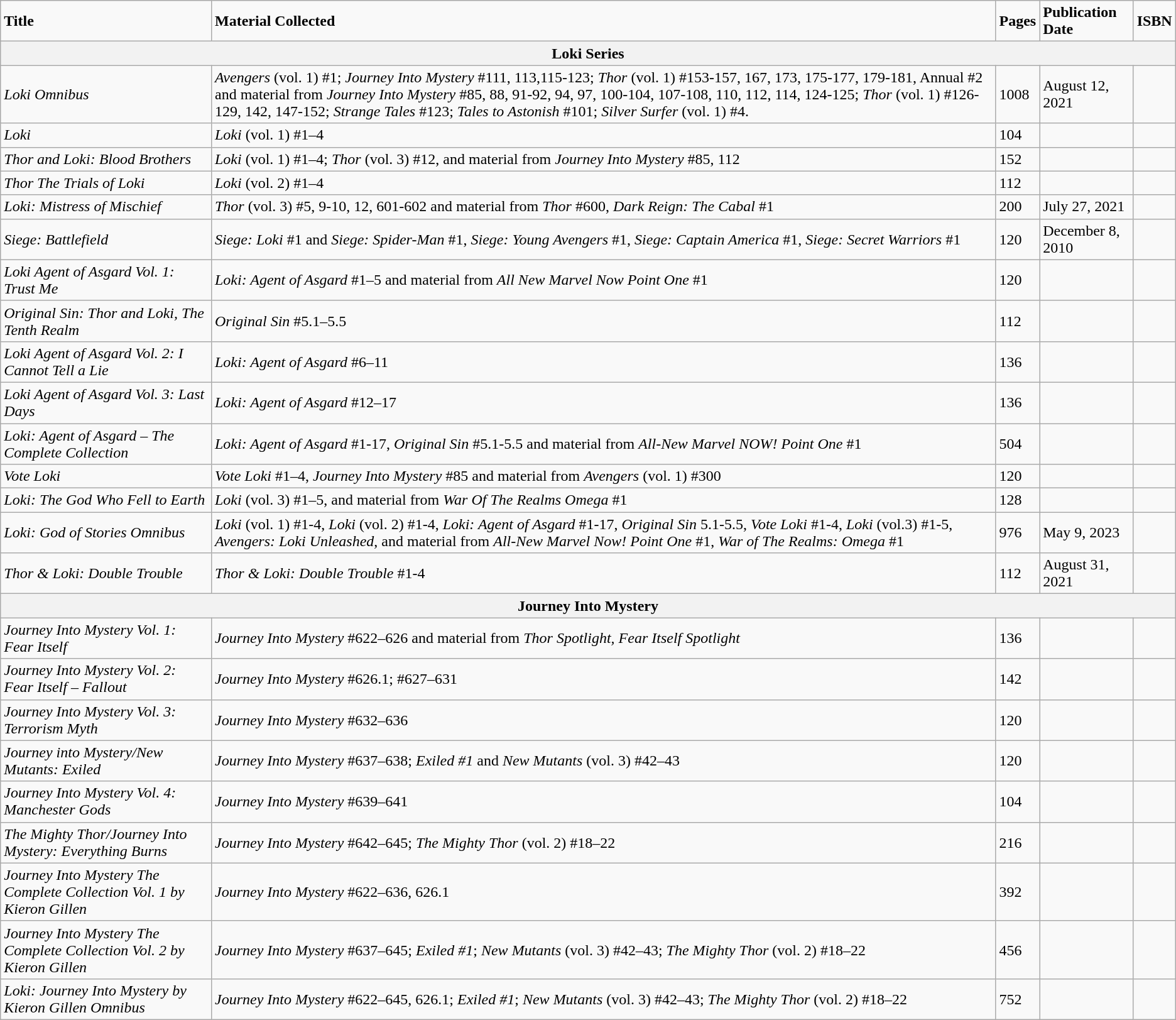<table class="wikitable">
<tr>
<td><strong>Title</strong></td>
<td><strong>Material Collected</strong></td>
<td><strong>Pages</strong></td>
<td><strong>Publication Date</strong></td>
<td><strong>ISBN</strong></td>
</tr>
<tr>
<th colspan="5"><strong>Loki Series</strong></th>
</tr>
<tr>
<td><em>Loki Omnibus</em></td>
<td><em>Avengers</em> (vol. 1) #1; <em>Journey Into Mystery</em> #111, 113,115-123; <em>Thor</em> (vol. 1) #153-157, 167, 173, 175-177, 179-181, Annual #2 and material from <em>Journey Into Mystery</em> #85, 88, 91-92, 94, 97, 100-104, 107-108, 110, 112, 114, 124-125; <em>Thor</em> (vol. 1) #126-129, 142, 147-152; <em>Strange Tales</em> #123; <em>Tales to Astonish</em> #101; <em>Silver Surfer</em> (vol. 1) #4.</td>
<td>1008</td>
<td>August 12, 2021</td>
<td></td>
</tr>
<tr>
<td><em>Loki</em></td>
<td><em>Loki</em> (vol. 1) #1–4</td>
<td>104</td>
<td></td>
<td></td>
</tr>
<tr>
<td><em>Thor and Loki: Blood Brothers</em></td>
<td><em>Loki</em> (vol. 1) #1–4; <em>Thor</em> (vol. 3) #12, and material from <em>Journey Into Mystery</em> #85, 112</td>
<td>152</td>
<td></td>
<td></td>
</tr>
<tr>
<td><em>Thor The Trials of Loki</em></td>
<td><em>Loki</em> (vol. 2) #1–4</td>
<td>112</td>
<td></td>
<td></td>
</tr>
<tr>
<td><em>Loki: Mistress of Mischief</em></td>
<td><em>Thor</em> (vol. 3) #5, 9-10, 12, 601-602 and material from <em>Thor</em> #600, <em>Dark Reign: The Cabal</em> #1</td>
<td>200</td>
<td>July 27, 2021</td>
<td></td>
</tr>
<tr>
<td><em>Siege: Battlefield</em></td>
<td><em>Siege: Loki</em> #1 and <em>Siege: Spider-Man</em> #1, <em>Siege: Young Avengers</em> #1, <em>Siege: Captain America</em> #1, <em>Siege: Secret Warriors</em> #1</td>
<td>120</td>
<td>December 8, 2010</td>
<td></td>
</tr>
<tr>
<td><em>Loki Agent of Asgard Vol. 1: Trust Me</em></td>
<td><em>Loki: Agent of Asgard</em> #1–5 and material from <em>All New Marvel Now Point One</em> #1</td>
<td>120</td>
<td></td>
<td></td>
</tr>
<tr>
<td><em>Original Sin: Thor and Loki, The Tenth Realm</em></td>
<td><em>Original Sin</em> #5.1–5.5</td>
<td>112</td>
<td></td>
<td></td>
</tr>
<tr>
<td><em>Loki Agent of Asgard Vol. 2: I Cannot Tell a Lie</em></td>
<td><em>Loki: Agent of Asgard</em> #6–11</td>
<td>136</td>
<td></td>
<td></td>
</tr>
<tr>
<td><em>Loki Agent of Asgard Vol. 3: Last Days</em></td>
<td><em>Loki: Agent of Asgard</em> #12–17</td>
<td>136</td>
<td></td>
<td></td>
</tr>
<tr>
<td><em>Loki: Agent of Asgard – The Complete Collection</em></td>
<td><em>Loki: Agent of Asgard</em> #1-17, <em>Original Sin</em> #5.1-5.5 and material from <em>All-New Marvel NOW! Point One</em> #1</td>
<td>504</td>
<td></td>
<td></td>
</tr>
<tr>
<td><em>Vote Loki</em></td>
<td><em>Vote Loki</em> #1–4, <em>Journey Into Mystery</em> #85 and material from <em>Avengers</em> (vol. 1) #300</td>
<td>120</td>
<td></td>
<td></td>
</tr>
<tr>
<td><em>Loki: The God Who Fell to Earth</em></td>
<td><em>Loki</em> (vol. 3) #1–5, and material from <em>War Of The Realms Omega</em> #1</td>
<td>128</td>
<td></td>
<td></td>
</tr>
<tr>
<td><em>Loki: God of Stories Omnibus</em></td>
<td><em>Loki</em> (vol. 1) #1-4, <em>Loki</em> (vol. 2) #1-4, <em>Loki: Agent of Asgard</em> #1-17, <em>Original Sin</em> 5.1-5.5, <em>Vote Loki</em> #1-4, <em>Loki</em> (vol.3) #1-5, <em>Avengers: Loki Unleashed</em>, and material from <em>All-New Marvel Now! Point One</em> #1, <em>War of The Realms: Omega</em> #1</td>
<td>976</td>
<td>May 9, 2023</td>
<td></td>
</tr>
<tr>
<td><em>Thor & Loki: Double Trouble</em></td>
<td><em>Thor & Loki: Double Trouble</em> #1-4</td>
<td>112</td>
<td>August 31, 2021</td>
<td></td>
</tr>
<tr>
<th colspan="5"><strong>Journey Into Mystery</strong></th>
</tr>
<tr>
<td><em>Journey Into Mystery Vol. 1: Fear Itself</em></td>
<td><em>Journey Into Mystery</em> #622–626 and material from <em>Thor Spotlight,</em> <em>Fear Itself Spotlight</em></td>
<td>136</td>
<td></td>
<td></td>
</tr>
<tr>
<td><em>Journey Into Mystery Vol. 2: Fear Itself – Fallout</em></td>
<td><em>Journey Into Mystery</em> #626.1; #627–631</td>
<td>142</td>
<td></td>
<td></td>
</tr>
<tr>
<td><em>Journey Into Mystery Vol. 3: Terrorism Myth</em></td>
<td><em>Journey Into Mystery</em> #632–636</td>
<td>120</td>
<td></td>
<td></td>
</tr>
<tr>
<td><em>Journey into Mystery/New Mutants: Exiled</em></td>
<td><em>Journey Into Mystery</em> #637–638; <em>Exiled #1</em> and <em>New Mutants</em> (vol. 3) #42–43</td>
<td>120</td>
<td></td>
<td></td>
</tr>
<tr>
<td><em>Journey Into Mystery Vol. 4: Manchester Gods</em></td>
<td><em>Journey Into Mystery</em> #639–641</td>
<td>104</td>
<td></td>
<td></td>
</tr>
<tr>
<td><em>The Mighty Thor/Journey Into Mystery: Everything Burns</em></td>
<td><em>Journey Into Mystery</em> #642–645; <em>The Mighty Thor</em> (vol. 2) #18–22</td>
<td>216</td>
<td></td>
<td></td>
</tr>
<tr>
<td><em>Journey Into Mystery The Complete Collection Vol. 1 by Kieron Gillen</em></td>
<td><em>Journey Into Mystery</em> #622–636, 626.1</td>
<td>392</td>
<td></td>
<td></td>
</tr>
<tr>
<td><em>Journey Into Mystery The Complete Collection Vol. 2 by Kieron Gillen</em></td>
<td><em>Journey Into Mystery</em> #637–645; <em>Exiled #1</em>; <em>New Mutants</em> (vol. 3) #42–43; <em>The Mighty Thor</em> (vol. 2) #18–22</td>
<td>456</td>
<td></td>
<td></td>
</tr>
<tr>
<td><em>Loki: Journey Into Mystery by Kieron Gillen Omnibus</em></td>
<td><em>Journey Into Mystery</em> #622–645, 626.1; <em>Exiled #1</em>; <em>New Mutants</em> (vol. 3) #42–43; <em>The Mighty Thor</em> (vol. 2) #18–22</td>
<td>752</td>
<td></td>
<td></td>
</tr>
</table>
